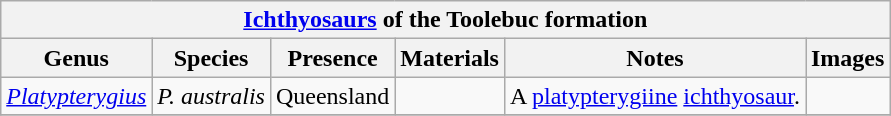<table class="wikitable" align="center">
<tr>
<th colspan="6" align="center"><strong><a href='#'>Ichthyosaurs</a></strong>  of the Toolebuc formation</th>
</tr>
<tr>
<th>Genus</th>
<th>Species</th>
<th>Presence</th>
<th>Materials</th>
<th>Notes</th>
<th>Images</th>
</tr>
<tr>
<td><em><a href='#'>Platypterygius</a></em></td>
<td><em>P. australis</em></td>
<td>Queensland</td>
<td></td>
<td align=center>A <a href='#'>platypterygiine</a> <a href='#'>ichthyosaur</a>.</td>
<td></td>
</tr>
<tr>
</tr>
</table>
